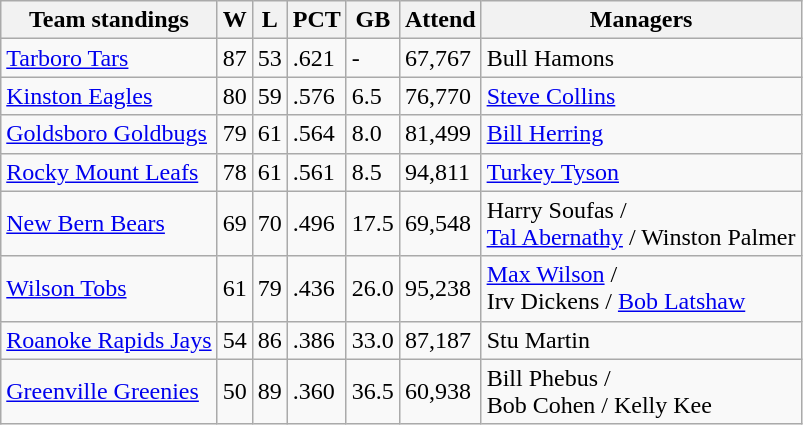<table class="wikitable">
<tr>
<th>Team standings</th>
<th>W</th>
<th>L</th>
<th>PCT</th>
<th>GB</th>
<th>Attend</th>
<th>Managers</th>
</tr>
<tr>
<td><a href='#'>Tarboro Tars</a></td>
<td>87</td>
<td>53</td>
<td>.621</td>
<td>-</td>
<td>67,767</td>
<td>Bull Hamons</td>
</tr>
<tr>
<td><a href='#'>Kinston Eagles</a></td>
<td>80</td>
<td>59</td>
<td>.576</td>
<td>6.5</td>
<td>76,770</td>
<td><a href='#'>Steve Collins</a></td>
</tr>
<tr>
<td><a href='#'>Goldsboro Goldbugs</a></td>
<td>79</td>
<td>61</td>
<td>.564</td>
<td>8.0</td>
<td>81,499</td>
<td><a href='#'>Bill Herring</a></td>
</tr>
<tr>
<td><a href='#'>Rocky Mount Leafs</a></td>
<td>78</td>
<td>61</td>
<td>.561</td>
<td>8.5</td>
<td>94,811</td>
<td><a href='#'>Turkey Tyson</a></td>
</tr>
<tr>
<td><a href='#'>New Bern Bears</a></td>
<td>69</td>
<td>70</td>
<td>.496</td>
<td>17.5</td>
<td>69,548</td>
<td>Harry Soufas /<br><a href='#'>Tal Abernathy</a> / Winston Palmer</td>
</tr>
<tr>
<td><a href='#'>Wilson Tobs</a></td>
<td>61</td>
<td>79</td>
<td>.436</td>
<td>26.0</td>
<td>95,238</td>
<td><a href='#'>Max Wilson</a> /<br> Irv Dickens / <a href='#'>Bob Latshaw</a></td>
</tr>
<tr>
<td><a href='#'>Roanoke Rapids Jays</a></td>
<td>54</td>
<td>86</td>
<td>.386</td>
<td>33.0</td>
<td>87,187</td>
<td>Stu Martin</td>
</tr>
<tr>
<td><a href='#'>Greenville Greenies</a></td>
<td>50</td>
<td>89</td>
<td>.360</td>
<td>36.5</td>
<td>60,938</td>
<td>Bill Phebus /<br>Bob Cohen / Kelly Kee</td>
</tr>
</table>
